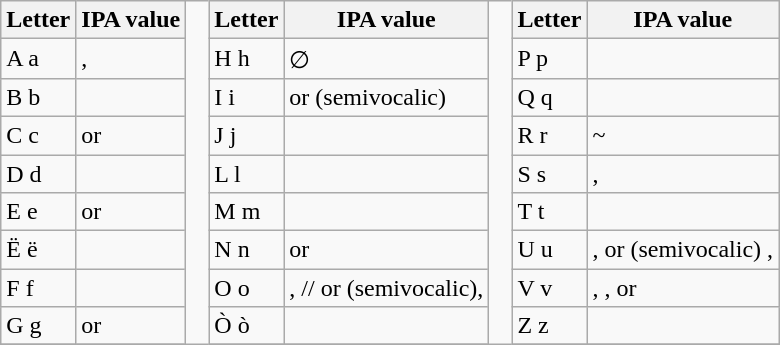<table class="wikitable">
<tr>
<th scope="col">Letter</th>
<th scope="col">IPA value</th>
<td rowspan="9" style="border-top: none; border-bottom: none; background-color: transparent; width: 0.5em;"></td>
<th scope="col">Letter</th>
<th scope="col">IPA value</th>
<td rowspan="9" style="border-top: none; border-bottom: none; background-color: transparent; width: 0.5em;"></td>
<th scope="col">Letter</th>
<th scope="col">IPA value</th>
</tr>
<tr>
<td>A a</td>
<td>, </td>
<td>H h</td>
<td>∅</td>
<td>P p</td>
<td></td>
</tr>
<tr>
<td>B b</td>
<td></td>
<td>I i</td>
<td> or (semivocalic) </td>
<td>Q q</td>
<td></td>
</tr>
<tr>
<td>C c</td>
<td> or </td>
<td>J j</td>
<td></td>
<td>R r</td>
<td>~</td>
</tr>
<tr>
<td>D d</td>
<td></td>
<td>L l</td>
<td></td>
<td>S s</td>
<td>, </td>
</tr>
<tr>
<td>E e</td>
<td> or </td>
<td>M m</td>
<td></td>
<td>T t</td>
<td></td>
</tr>
<tr>
<td>Ë ë</td>
<td></td>
<td>N n</td>
<td> or </td>
<td>U u</td>
<td>, or (semivocalic) , </td>
</tr>
<tr>
<td>F f</td>
<td></td>
<td>O o</td>
<td>, // or (semivocalic), </td>
<td>V v</td>
<td>, , or </td>
</tr>
<tr>
<td>G g</td>
<td> or </td>
<td>Ò ò</td>
<td></td>
<td>Z z</td>
<td></td>
</tr>
<tr>
</tr>
</table>
